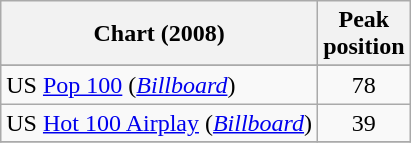<table class="wikitable sortable">
<tr>
<th>Chart (2008)</th>
<th>Peak<br>position</th>
</tr>
<tr>
</tr>
<tr>
</tr>
<tr>
</tr>
<tr>
</tr>
<tr>
</tr>
<tr>
</tr>
<tr>
</tr>
<tr>
</tr>
<tr>
</tr>
<tr>
<td align="left">US <a href='#'>Pop 100</a> (<em><a href='#'>Billboard</a></em>)</td>
<td style="text-align:center;">78</td>
</tr>
<tr>
<td>US <a href='#'>Hot 100 Airplay</a> (<em><a href='#'>Billboard</a></em>)</td>
<td style="text-align:center;">39</td>
</tr>
<tr>
</tr>
</table>
